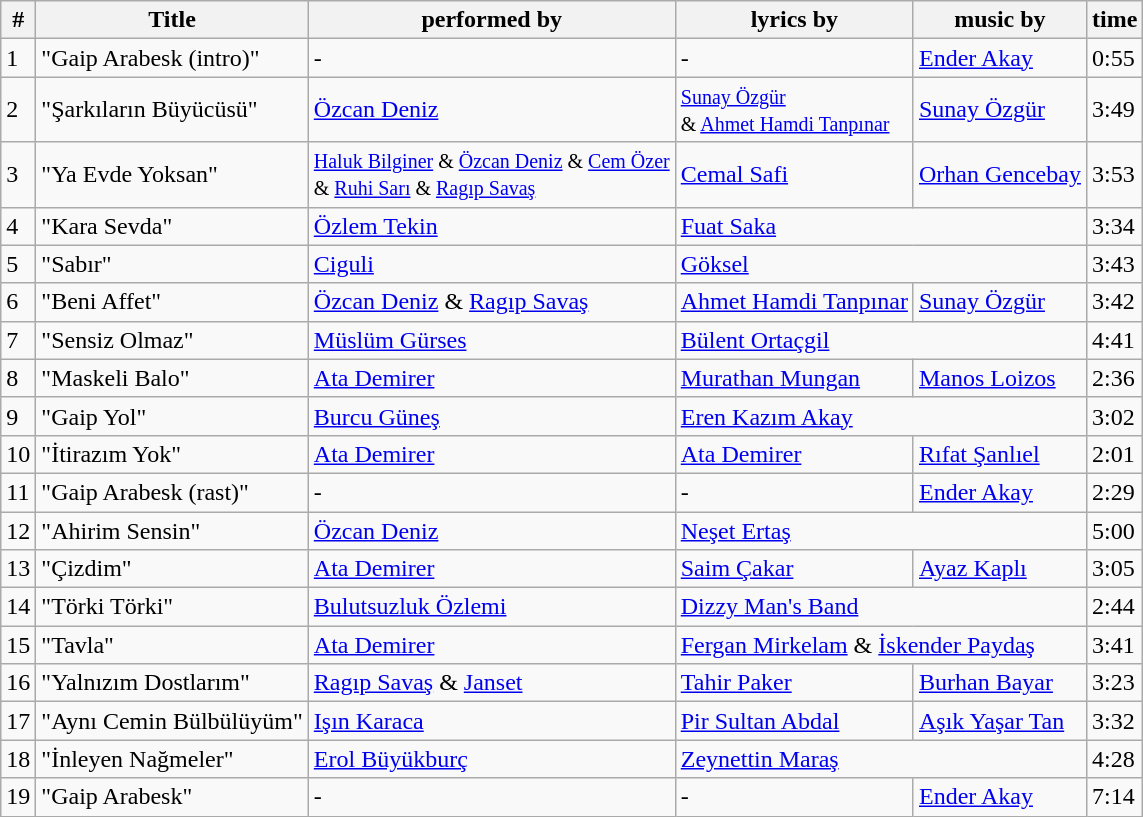<table class="wikitable">
<tr>
<th>#</th>
<th>Title</th>
<th>performed by</th>
<th>lyrics by</th>
<th>music by</th>
<th>time</th>
</tr>
<tr>
<td>1</td>
<td>"Gaip Arabesk (intro)"</td>
<td>-</td>
<td>-</td>
<td><a href='#'>Ender Akay</a></td>
<td>0:55</td>
</tr>
<tr>
<td>2</td>
<td>"Şarkıların Büyücüsü"</td>
<td><a href='#'>Özcan Deniz</a></td>
<td><small><a href='#'>Sunay Özgür</a><br>& <a href='#'>Ahmet Hamdi Tanpınar</a></small></td>
<td><a href='#'>Sunay Özgür</a></td>
<td>3:49</td>
</tr>
<tr>
<td>3</td>
<td>"Ya Evde Yoksan"</td>
<td><small><a href='#'>Haluk Bilginer</a> & <a href='#'>Özcan Deniz</a> & <a href='#'>Cem Özer</a><br>& <a href='#'>Ruhi Sarı</a> & <a href='#'>Ragıp Savaş</a></small></td>
<td><a href='#'>Cemal Safi</a></td>
<td><a href='#'>Orhan Gencebay</a></td>
<td>3:53</td>
</tr>
<tr>
<td>4</td>
<td>"Kara Sevda"</td>
<td><a href='#'>Özlem Tekin</a></td>
<td colspan="2"><a href='#'>Fuat Saka</a></td>
<td>3:34</td>
</tr>
<tr>
<td>5</td>
<td>"Sabır"</td>
<td><a href='#'>Ciguli</a></td>
<td colspan="2"><a href='#'>Göksel</a></td>
<td>3:43</td>
</tr>
<tr>
<td>6</td>
<td>"Beni Affet"</td>
<td><a href='#'>Özcan Deniz</a> & <a href='#'>Ragıp Savaş</a></td>
<td><a href='#'>Ahmet Hamdi Tanpınar</a></td>
<td><a href='#'>Sunay Özgür</a></td>
<td>3:42</td>
</tr>
<tr>
<td>7</td>
<td>"Sensiz Olmaz"</td>
<td><a href='#'>Müslüm Gürses</a></td>
<td colspan="2"><a href='#'>Bülent Ortaçgil</a></td>
<td>4:41</td>
</tr>
<tr>
<td>8</td>
<td>"Maskeli Balo"</td>
<td><a href='#'>Ata Demirer</a></td>
<td><a href='#'>Murathan Mungan</a></td>
<td><a href='#'>Manos Loizos</a></td>
<td>2:36</td>
</tr>
<tr>
<td>9</td>
<td>"Gaip Yol"</td>
<td><a href='#'>Burcu Güneş</a></td>
<td colspan="2"><a href='#'>Eren Kazım Akay</a></td>
<td>3:02</td>
</tr>
<tr>
<td>10</td>
<td>"İtirazım Yok"</td>
<td><a href='#'>Ata Demirer</a></td>
<td><a href='#'>Ata Demirer</a></td>
<td><a href='#'>Rıfat Şanlıel</a></td>
<td>2:01</td>
</tr>
<tr>
<td>11</td>
<td>"Gaip Arabesk (rast)"</td>
<td>-</td>
<td>-</td>
<td><a href='#'>Ender Akay</a></td>
<td>2:29</td>
</tr>
<tr>
<td>12</td>
<td>"Ahirim Sensin"</td>
<td><a href='#'>Özcan Deniz</a></td>
<td colspan="2"><a href='#'>Neşet Ertaş</a></td>
<td>5:00</td>
</tr>
<tr>
<td>13</td>
<td>"Çizdim"</td>
<td><a href='#'>Ata Demirer</a></td>
<td><a href='#'>Saim Çakar</a></td>
<td><a href='#'>Ayaz Kaplı</a></td>
<td>3:05</td>
</tr>
<tr>
<td>14</td>
<td>"Törki Törki"</td>
<td><a href='#'>Bulutsuzluk Özlemi</a></td>
<td colspan="2"><a href='#'>Dizzy Man's Band</a></td>
<td>2:44</td>
</tr>
<tr>
<td>15</td>
<td>"Tavla"</td>
<td><a href='#'>Ata Demirer</a></td>
<td colspan="2"><a href='#'>Fergan Mirkelam</a> & <a href='#'>İskender Paydaş</a></td>
<td>3:41</td>
</tr>
<tr>
<td>16</td>
<td>"Yalnızım Dostlarım"</td>
<td><a href='#'>Ragıp Savaş</a> & <a href='#'>Janset</a></td>
<td><a href='#'>Tahir Paker</a></td>
<td><a href='#'>Burhan Bayar</a></td>
<td>3:23</td>
</tr>
<tr>
<td>17</td>
<td>"Aynı Cemin Bülbülüyüm"</td>
<td><a href='#'>Işın Karaca</a></td>
<td><a href='#'>Pir Sultan Abdal</a></td>
<td><a href='#'>Aşık Yaşar Tan</a></td>
<td>3:32</td>
</tr>
<tr>
<td>18</td>
<td>"İnleyen Nağmeler"</td>
<td><a href='#'>Erol Büyükburç</a></td>
<td colspan="2"><a href='#'>Zeynettin Maraş</a></td>
<td>4:28</td>
</tr>
<tr>
<td>19</td>
<td>"Gaip Arabesk"</td>
<td>-</td>
<td>-</td>
<td><a href='#'>Ender Akay</a></td>
<td>7:14</td>
</tr>
</table>
